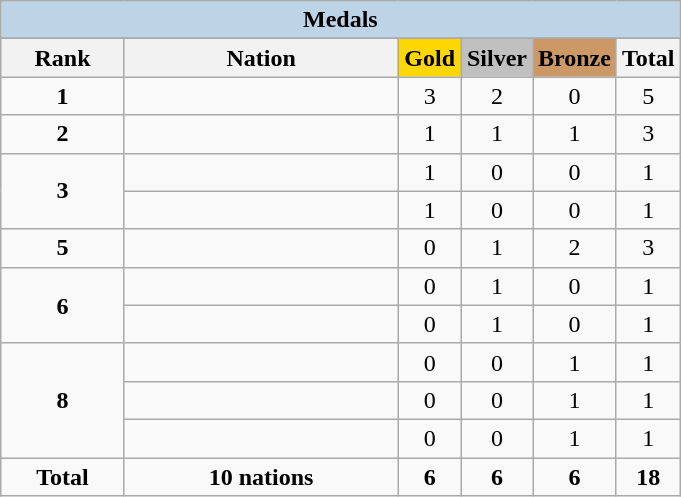<table class=wikitable style=text-align:center>
<tr>
<td colspan=6 style="background:#BCD4E6"><strong>Medals</strong></td>
</tr>
<tr>
</tr>
<tr style="background-color:#EDEDED;">
<th width=75px class="hintergrundfarbe5">Rank</th>
<th width=175px class="hintergrundfarbe6">Nation</th>
<th width=35px style="background:gold">Gold</th>
<th width=35px style="background:silver">Silver</th>
<th width=35px style="background:#CC9966">Bronze</th>
<th width=35px>Total</th>
</tr>
<tr>
<td><strong>1</strong></td>
<td style="text-align:left"></td>
<td>3</td>
<td>2</td>
<td>0</td>
<td>5</td>
</tr>
<tr>
<td><strong>2</strong></td>
<td style="text-align:left"></td>
<td>1</td>
<td>1</td>
<td>1</td>
<td>3</td>
</tr>
<tr>
<td rowspan="2"><strong>3</strong></td>
<td style="text-align:left"></td>
<td>1</td>
<td>0</td>
<td>0</td>
<td>1</td>
</tr>
<tr>
<td style="text-align:left"></td>
<td>1</td>
<td>0</td>
<td>0</td>
<td>1</td>
</tr>
<tr>
<td><strong>5</strong></td>
<td style="text-align:left"></td>
<td>0</td>
<td>1</td>
<td>2</td>
<td>3</td>
</tr>
<tr>
<td rowspan="2"><strong>6</strong></td>
<td style="text-align:left"></td>
<td>0</td>
<td>1</td>
<td>0</td>
<td>1</td>
</tr>
<tr>
<td style="text-align:left"></td>
<td>0</td>
<td>1</td>
<td>0</td>
<td>1</td>
</tr>
<tr>
<td rowspan="3"><strong>8</strong></td>
<td style="text-align:left"></td>
<td>0</td>
<td>0</td>
<td>1</td>
<td>1</td>
</tr>
<tr>
<td style="text-align:left"> </td>
<td>0</td>
<td>0</td>
<td>1</td>
<td>1</td>
</tr>
<tr>
<td style="text-align:left"></td>
<td>0</td>
<td>0</td>
<td>1</td>
<td>1</td>
</tr>
<tr>
<td><strong>Total</strong></td>
<td><strong>10 nations</strong></td>
<td><strong>6</strong></td>
<td><strong>6</strong></td>
<td><strong>6</strong></td>
<td><strong>18</strong></td>
</tr>
</table>
